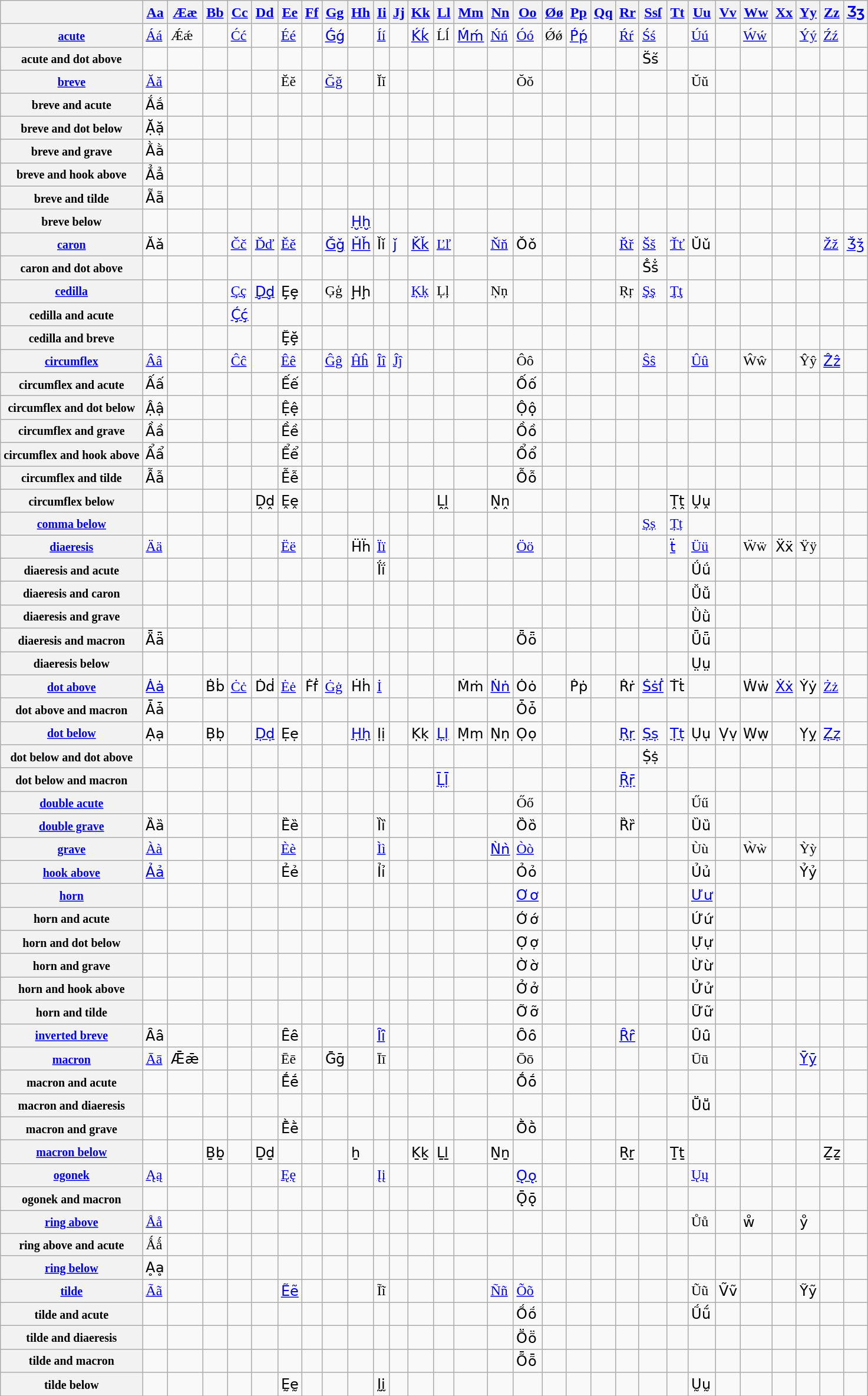<table class="wikitable Unicode">
<tr>
<th></th>
<th><a href='#'>Aa</a></th>
<th><a href='#'>Ææ</a></th>
<th><a href='#'>Bb</a></th>
<th><a href='#'>Cc</a></th>
<th><a href='#'>Dd</a></th>
<th><a href='#'>Ee</a></th>
<th><a href='#'>Ff</a></th>
<th><a href='#'>Gg</a></th>
<th><a href='#'>Hh</a></th>
<th><a href='#'>Ii</a></th>
<th><a href='#'>Jj</a></th>
<th><a href='#'>Kk</a></th>
<th><a href='#'>Ll</a></th>
<th><a href='#'>Mm</a></th>
<th><a href='#'>Nn</a></th>
<th><a href='#'>Oo</a></th>
<th><a href='#'>Øø</a></th>
<th><a href='#'>Pp</a></th>
<th><a href='#'>Qq</a></th>
<th><a href='#'>Rr</a></th>
<th><a href='#'>Ssſ</a></th>
<th><a href='#'>Tt</a></th>
<th><a href='#'>Uu</a></th>
<th><a href='#'>Vv</a></th>
<th><a href='#'>Ww</a></th>
<th><a href='#'>Xx</a></th>
<th><a href='#'>Yy</a></th>
<th><a href='#'>Zz</a></th>
<th><a href='#'>Ʒʒ</a></th>
</tr>
<tr>
<th><small><a href='#'>acute</a></small></th>
<td><a href='#'>Áá</a></td>
<td>Ǽǽ</td>
<td></td>
<td><a href='#'>Ćć</a></td>
<td></td>
<td><a href='#'>Éé</a></td>
<td></td>
<td><a href='#'>Ǵǵ</a></td>
<td></td>
<td><a href='#'>Íí</a></td>
<td></td>
<td><a href='#'>Ḱḱ</a></td>
<td>Ĺĺ</td>
<td><a href='#'>Ḿḿ</a></td>
<td><a href='#'>Ńń</a></td>
<td><a href='#'>Óó</a></td>
<td>Ǿǿ</td>
<td><a href='#'>Ṕṕ</a></td>
<td></td>
<td><a href='#'>Ŕŕ</a></td>
<td><a href='#'>Śś</a></td>
<td></td>
<td><a href='#'>Úú</a></td>
<td></td>
<td><a href='#'>Ẃẃ</a></td>
<td></td>
<td><a href='#'>Ýý</a></td>
<td><a href='#'>Źź</a></td>
<td></td>
</tr>
<tr>
<th><small>acute and dot above</small></th>
<td></td>
<td></td>
<td></td>
<td></td>
<td></td>
<td></td>
<td></td>
<td></td>
<td></td>
<td></td>
<td></td>
<td></td>
<td></td>
<td></td>
<td></td>
<td></td>
<td></td>
<td></td>
<td></td>
<td></td>
<td>Ṥṥ</td>
<td></td>
<td></td>
<td></td>
<td></td>
<td></td>
<td></td>
<td></td>
<td></td>
</tr>
<tr>
<th><small><a href='#'>breve</a></small></th>
<td><a href='#'>Ăă</a></td>
<td></td>
<td></td>
<td></td>
<td></td>
<td>Ĕĕ</td>
<td></td>
<td><a href='#'>Ğğ</a></td>
<td></td>
<td>Ĭĭ</td>
<td></td>
<td></td>
<td></td>
<td></td>
<td></td>
<td>Ŏŏ</td>
<td></td>
<td></td>
<td></td>
<td></td>
<td></td>
<td></td>
<td>Ŭŭ</td>
<td></td>
<td></td>
<td></td>
<td></td>
<td></td>
<td></td>
</tr>
<tr>
<th><small>breve and acute</small></th>
<td>Ắắ</td>
<td></td>
<td></td>
<td></td>
<td></td>
<td></td>
<td></td>
<td></td>
<td></td>
<td></td>
<td></td>
<td></td>
<td></td>
<td></td>
<td></td>
<td></td>
<td></td>
<td></td>
<td></td>
<td></td>
<td></td>
<td></td>
<td></td>
<td></td>
<td></td>
<td></td>
<td></td>
<td></td>
<td></td>
</tr>
<tr>
<th><small>breve and dot below</small></th>
<td>Ặặ</td>
<td></td>
<td></td>
<td></td>
<td></td>
<td></td>
<td></td>
<td></td>
<td></td>
<td></td>
<td></td>
<td></td>
<td></td>
<td></td>
<td></td>
<td></td>
<td></td>
<td></td>
<td></td>
<td></td>
<td></td>
<td></td>
<td></td>
<td></td>
<td></td>
<td></td>
<td></td>
<td></td>
<td></td>
</tr>
<tr>
<th><small>breve and grave</small></th>
<td>Ằằ</td>
<td></td>
<td></td>
<td></td>
<td></td>
<td></td>
<td></td>
<td></td>
<td></td>
<td></td>
<td></td>
<td></td>
<td></td>
<td></td>
<td></td>
<td></td>
<td></td>
<td></td>
<td></td>
<td></td>
<td></td>
<td></td>
<td></td>
<td></td>
<td></td>
<td></td>
<td></td>
<td></td>
<td></td>
</tr>
<tr>
<th><small>breve and hook above</small></th>
<td>Ẳẳ</td>
<td></td>
<td></td>
<td></td>
<td></td>
<td></td>
<td></td>
<td></td>
<td></td>
<td></td>
<td></td>
<td></td>
<td></td>
<td></td>
<td></td>
<td></td>
<td></td>
<td></td>
<td></td>
<td></td>
<td></td>
<td></td>
<td></td>
<td></td>
<td></td>
<td></td>
<td></td>
<td></td>
<td></td>
</tr>
<tr>
<th><small>breve and tilde</small></th>
<td>Ẵẵ</td>
<td></td>
<td></td>
<td></td>
<td></td>
<td></td>
<td></td>
<td></td>
<td></td>
<td></td>
<td></td>
<td></td>
<td></td>
<td></td>
<td></td>
<td></td>
<td></td>
<td></td>
<td></td>
<td></td>
<td></td>
<td></td>
<td></td>
<td></td>
<td></td>
<td></td>
<td></td>
<td></td>
<td></td>
</tr>
<tr>
<th><small>breve below</small></th>
<td></td>
<td></td>
<td></td>
<td></td>
<td></td>
<td></td>
<td></td>
<td></td>
<td><a href='#'>Ḫḫ</a></td>
<td></td>
<td></td>
<td></td>
<td></td>
<td></td>
<td></td>
<td></td>
<td></td>
<td></td>
<td></td>
<td></td>
<td></td>
<td></td>
<td></td>
<td></td>
<td></td>
<td></td>
<td></td>
<td></td>
<td></td>
</tr>
<tr>
<th><small><a href='#'>caron</a></small></th>
<td>Ǎǎ</td>
<td></td>
<td></td>
<td><a href='#'>Čč</a></td>
<td><a href='#'>Ďď</a></td>
<td><a href='#'>Ěě</a></td>
<td></td>
<td><a href='#'>Ǧǧ</a></td>
<td><a href='#'>Ȟȟ</a></td>
<td>Ǐǐ</td>
<td><a href='#'>ǰ</a></td>
<td><a href='#'>Ǩǩ</a></td>
<td><a href='#'>Ľľ</a></td>
<td></td>
<td><a href='#'>Ňň</a></td>
<td>Ǒǒ</td>
<td></td>
<td></td>
<td></td>
<td><a href='#'>Řř</a></td>
<td><a href='#'>Šš</a></td>
<td><a href='#'>Ťť</a></td>
<td>Ǔǔ</td>
<td></td>
<td></td>
<td></td>
<td></td>
<td><a href='#'>Žž</a></td>
<td><a href='#'>Ǯǯ</a></td>
</tr>
<tr>
<th><small>caron and dot above</small></th>
<td></td>
<td></td>
<td></td>
<td></td>
<td></td>
<td></td>
<td></td>
<td></td>
<td></td>
<td></td>
<td></td>
<td></td>
<td></td>
<td></td>
<td></td>
<td></td>
<td></td>
<td></td>
<td></td>
<td></td>
<td>Ṧṧ</td>
<td></td>
<td></td>
<td></td>
<td></td>
<td></td>
<td></td>
<td></td>
<td></td>
</tr>
<tr>
<th><small><a href='#'>cedilla</a></small></th>
<td></td>
<td></td>
<td></td>
<td><a href='#'>Çç</a></td>
<td><a href='#'>Ḑḑ</a></td>
<td>Ȩȩ</td>
<td></td>
<td>Ģģ</td>
<td>Ḩḩ</td>
<td></td>
<td></td>
<td><a href='#'>Ķķ</a></td>
<td>Ļļ</td>
<td></td>
<td>Ņņ</td>
<td></td>
<td></td>
<td></td>
<td></td>
<td>Ŗŗ</td>
<td><a href='#'>Şş</a></td>
<td><a href='#'>Ţţ</a></td>
<td></td>
<td></td>
<td></td>
<td></td>
<td></td>
<td></td>
<td></td>
</tr>
<tr>
<th><small>cedilla and acute</small></th>
<td></td>
<td></td>
<td></td>
<td><a href='#'>Ḉḉ</a></td>
<td></td>
<td></td>
<td></td>
<td></td>
<td></td>
<td></td>
<td></td>
<td></td>
<td></td>
<td></td>
<td></td>
<td></td>
<td></td>
<td></td>
<td></td>
<td></td>
<td></td>
<td></td>
<td></td>
<td></td>
<td></td>
<td></td>
<td></td>
<td></td>
<td></td>
</tr>
<tr>
<th><small>cedilla and breve</small></th>
<td></td>
<td></td>
<td></td>
<td></td>
<td></td>
<td>Ḝḝ</td>
<td></td>
<td></td>
<td></td>
<td></td>
<td></td>
<td></td>
<td></td>
<td></td>
<td></td>
<td></td>
<td></td>
<td></td>
<td></td>
<td></td>
<td></td>
<td></td>
<td></td>
<td></td>
<td></td>
<td></td>
<td></td>
<td></td>
<td></td>
</tr>
<tr>
<th><small><a href='#'>circumflex</a></small></th>
<td><a href='#'>Ââ</a></td>
<td></td>
<td></td>
<td><a href='#'>Ĉĉ</a></td>
<td></td>
<td><a href='#'>Êê</a></td>
<td></td>
<td><a href='#'>Ĝĝ</a></td>
<td><a href='#'>Ĥĥ</a></td>
<td><a href='#'>Îî</a></td>
<td><a href='#'>Ĵĵ</a></td>
<td></td>
<td></td>
<td></td>
<td></td>
<td>Ôô</td>
<td></td>
<td></td>
<td></td>
<td></td>
<td><a href='#'>Ŝŝ</a></td>
<td></td>
<td><a href='#'>Ûû</a></td>
<td></td>
<td>Ŵŵ</td>
<td></td>
<td>Ŷŷ</td>
<td><a href='#'>Ẑẑ</a></td>
<td></td>
</tr>
<tr>
<th><small>circumflex and acute</small></th>
<td>Ấấ</td>
<td></td>
<td></td>
<td></td>
<td></td>
<td>Ếế</td>
<td></td>
<td></td>
<td></td>
<td></td>
<td></td>
<td></td>
<td></td>
<td></td>
<td></td>
<td>Ốố</td>
<td></td>
<td></td>
<td></td>
<td></td>
<td></td>
<td></td>
<td></td>
<td></td>
<td></td>
<td></td>
<td></td>
<td></td>
<td></td>
</tr>
<tr>
<th><small>circumflex and dot below</small></th>
<td>Ậậ</td>
<td></td>
<td></td>
<td></td>
<td></td>
<td>Ệệ</td>
<td></td>
<td></td>
<td></td>
<td></td>
<td></td>
<td></td>
<td></td>
<td></td>
<td></td>
<td>Ộộ</td>
<td></td>
<td></td>
<td></td>
<td></td>
<td></td>
<td></td>
<td></td>
<td></td>
<td></td>
<td></td>
<td></td>
<td></td>
<td></td>
</tr>
<tr>
<th><small>circumflex and grave</small></th>
<td>Ầầ</td>
<td></td>
<td></td>
<td></td>
<td></td>
<td>Ềề</td>
<td></td>
<td></td>
<td></td>
<td></td>
<td></td>
<td></td>
<td></td>
<td></td>
<td></td>
<td>Ồồ</td>
<td></td>
<td></td>
<td></td>
<td></td>
<td></td>
<td></td>
<td></td>
<td></td>
<td></td>
<td></td>
<td></td>
<td></td>
<td></td>
</tr>
<tr>
<th><small>circumflex and hook above</small></th>
<td>Ẩẩ</td>
<td></td>
<td></td>
<td></td>
<td></td>
<td>Ểể</td>
<td></td>
<td></td>
<td></td>
<td></td>
<td></td>
<td></td>
<td></td>
<td></td>
<td></td>
<td>Ổổ</td>
<td></td>
<td></td>
<td></td>
<td></td>
<td></td>
<td></td>
<td></td>
<td></td>
<td></td>
<td></td>
<td></td>
<td></td>
<td></td>
</tr>
<tr>
<th><small>circumflex and tilde</small></th>
<td>Ẫẫ</td>
<td></td>
<td></td>
<td></td>
<td></td>
<td>Ễễ</td>
<td></td>
<td></td>
<td></td>
<td></td>
<td></td>
<td></td>
<td></td>
<td></td>
<td></td>
<td>Ỗỗ</td>
<td></td>
<td></td>
<td></td>
<td></td>
<td></td>
<td></td>
<td></td>
<td></td>
<td></td>
<td></td>
<td></td>
<td></td>
<td></td>
</tr>
<tr>
<th><small>circumflex below</small></th>
<td></td>
<td></td>
<td></td>
<td></td>
<td>Ḓḓ</td>
<td>Ḙḙ</td>
<td></td>
<td></td>
<td></td>
<td></td>
<td></td>
<td></td>
<td>Ḽḽ</td>
<td></td>
<td>Ṋṋ</td>
<td></td>
<td></td>
<td></td>
<td></td>
<td></td>
<td></td>
<td>Ṱṱ</td>
<td>Ṷṷ</td>
<td></td>
<td></td>
<td></td>
<td></td>
<td></td>
<td></td>
</tr>
<tr>
<th><small><a href='#'>comma below</a></small></th>
<td></td>
<td></td>
<td></td>
<td></td>
<td></td>
<td></td>
<td></td>
<td></td>
<td></td>
<td></td>
<td></td>
<td></td>
<td></td>
<td></td>
<td></td>
<td></td>
<td></td>
<td></td>
<td></td>
<td></td>
<td><a href='#'>Șș</a></td>
<td><a href='#'>Țț</a></td>
<td></td>
<td></td>
<td></td>
<td></td>
<td></td>
<td></td>
<td></td>
</tr>
<tr>
<th><small><a href='#'>diaeresis</a></small></th>
<td><a href='#'>Ää</a></td>
<td></td>
<td></td>
<td></td>
<td></td>
<td><a href='#'>Ëë</a></td>
<td></td>
<td></td>
<td>Ḧḧ</td>
<td><a href='#'>Ïï</a></td>
<td></td>
<td></td>
<td></td>
<td></td>
<td></td>
<td><a href='#'>Öö</a></td>
<td></td>
<td></td>
<td></td>
<td></td>
<td></td>
<td><a href='#'>ẗ</a></td>
<td><a href='#'>Üü</a></td>
<td></td>
<td>Ẅẅ</td>
<td>Ẍẍ</td>
<td>Ÿÿ</td>
<td></td>
<td></td>
</tr>
<tr>
<th><small>diaeresis and acute</small></th>
<td></td>
<td></td>
<td></td>
<td></td>
<td></td>
<td></td>
<td></td>
<td></td>
<td></td>
<td>Ḯḯ</td>
<td></td>
<td></td>
<td></td>
<td></td>
<td></td>
<td></td>
<td></td>
<td></td>
<td></td>
<td></td>
<td></td>
<td></td>
<td>Ǘǘ</td>
<td></td>
<td></td>
<td></td>
<td></td>
<td></td>
<td></td>
</tr>
<tr>
<th><small>diaeresis and caron</small></th>
<td></td>
<td></td>
<td></td>
<td></td>
<td></td>
<td></td>
<td></td>
<td></td>
<td></td>
<td></td>
<td></td>
<td></td>
<td></td>
<td></td>
<td></td>
<td></td>
<td></td>
<td></td>
<td></td>
<td></td>
<td></td>
<td></td>
<td>Ǚǚ</td>
<td></td>
<td></td>
<td></td>
<td></td>
<td></td>
<td></td>
</tr>
<tr>
<th><small>diaeresis and grave</small></th>
<td></td>
<td></td>
<td></td>
<td></td>
<td></td>
<td></td>
<td></td>
<td></td>
<td></td>
<td></td>
<td></td>
<td></td>
<td></td>
<td></td>
<td></td>
<td></td>
<td></td>
<td></td>
<td></td>
<td></td>
<td></td>
<td></td>
<td>Ǜǜ</td>
<td></td>
<td></td>
<td></td>
<td></td>
<td></td>
<td></td>
</tr>
<tr>
<th><small>diaeresis and macron</small></th>
<td>Ǟǟ</td>
<td></td>
<td></td>
<td></td>
<td></td>
<td></td>
<td></td>
<td></td>
<td></td>
<td></td>
<td></td>
<td></td>
<td></td>
<td></td>
<td></td>
<td>Ȫȫ</td>
<td></td>
<td></td>
<td></td>
<td></td>
<td></td>
<td></td>
<td>Ǖǖ</td>
<td></td>
<td></td>
<td></td>
<td></td>
<td></td>
<td></td>
</tr>
<tr>
<th><small>diaeresis below</small></th>
<td></td>
<td></td>
<td></td>
<td></td>
<td></td>
<td></td>
<td></td>
<td></td>
<td></td>
<td></td>
<td></td>
<td></td>
<td></td>
<td></td>
<td></td>
<td></td>
<td></td>
<td></td>
<td></td>
<td></td>
<td></td>
<td></td>
<td>Ṳṳ</td>
<td></td>
<td></td>
<td></td>
<td></td>
<td></td>
<td></td>
</tr>
<tr>
<th><small><a href='#'>dot above</a></small></th>
<td><a href='#'>Ȧȧ</a></td>
<td></td>
<td>Ḃḃ</td>
<td><a href='#'>Ċċ</a></td>
<td>Ḋḋ</td>
<td><a href='#'>Ėė</a></td>
<td>Ḟḟ</td>
<td><a href='#'>Ġġ</a></td>
<td>Ḣḣ</td>
<td><a href='#'>İ</a></td>
<td></td>
<td></td>
<td></td>
<td>Ṁṁ</td>
<td><a href='#'>Ṅṅ</a></td>
<td>Ȯȯ</td>
<td></td>
<td>Ṗṗ</td>
<td></td>
<td>Ṙṙ</td>
<td><a href='#'>Ṡṡẛ</a></td>
<td>Ṫṫ</td>
<td></td>
<td></td>
<td>Ẇẇ</td>
<td><a href='#'>Ẋẋ</a></td>
<td>Ẏẏ</td>
<td><a href='#'>Żż</a></td>
<td></td>
</tr>
<tr>
<th><small>dot above and macron</small></th>
<td>Ǡǡ</td>
<td></td>
<td></td>
<td></td>
<td></td>
<td></td>
<td></td>
<td></td>
<td></td>
<td></td>
<td></td>
<td></td>
<td></td>
<td></td>
<td></td>
<td>Ȱȱ</td>
<td></td>
<td></td>
<td></td>
<td></td>
<td></td>
<td></td>
<td></td>
<td></td>
<td></td>
<td></td>
<td></td>
<td></td>
<td></td>
</tr>
<tr>
<th><small><a href='#'>dot below</a></small></th>
<td>Ạạ</td>
<td></td>
<td>Ḅḅ</td>
<td></td>
<td><a href='#'>Ḍḍ</a></td>
<td>Ẹẹ</td>
<td></td>
<td></td>
<td><a href='#'>Ḥḥ</a></td>
<td>Ịị</td>
<td></td>
<td>Ḳḳ</td>
<td><a href='#'>Ḷḷ</a></td>
<td>Ṃṃ</td>
<td>Ṇṇ</td>
<td>Ọọ</td>
<td></td>
<td></td>
<td></td>
<td><a href='#'>Ṛṛ</a></td>
<td><a href='#'>Ṣṣ</a></td>
<td><a href='#'>Ṭṭ</a></td>
<td>Ụụ</td>
<td>Ṿṿ</td>
<td>Ẉẉ</td>
<td></td>
<td>Ỵỵ</td>
<td><a href='#'>Ẓẓ</a></td>
<td></td>
</tr>
<tr>
<th><small>dot below and dot above</small></th>
<td></td>
<td></td>
<td></td>
<td></td>
<td></td>
<td></td>
<td></td>
<td></td>
<td></td>
<td></td>
<td></td>
<td></td>
<td></td>
<td></td>
<td></td>
<td></td>
<td></td>
<td></td>
<td></td>
<td></td>
<td>Ṩṩ</td>
<td></td>
<td></td>
<td></td>
<td></td>
<td></td>
<td></td>
<td></td>
<td></td>
</tr>
<tr>
<th><small>dot below and macron</small></th>
<td></td>
<td></td>
<td></td>
<td></td>
<td></td>
<td></td>
<td></td>
<td></td>
<td></td>
<td></td>
<td></td>
<td></td>
<td><a href='#'>Ḹḹ</a></td>
<td></td>
<td></td>
<td></td>
<td></td>
<td></td>
<td></td>
<td><a href='#'>Ṝṝ</a></td>
<td></td>
<td></td>
<td></td>
<td></td>
<td></td>
<td></td>
<td></td>
<td></td>
<td></td>
</tr>
<tr>
<th><small><a href='#'>double acute</a></small></th>
<td></td>
<td></td>
<td></td>
<td></td>
<td></td>
<td></td>
<td></td>
<td></td>
<td></td>
<td></td>
<td></td>
<td></td>
<td></td>
<td></td>
<td></td>
<td>Őő</td>
<td></td>
<td></td>
<td></td>
<td></td>
<td></td>
<td></td>
<td>Űű</td>
<td></td>
<td></td>
<td></td>
<td></td>
<td></td>
<td></td>
</tr>
<tr>
<th><small><a href='#'>double grave</a></small></th>
<td>Ȁȁ</td>
<td></td>
<td></td>
<td></td>
<td></td>
<td>Ȅȅ</td>
<td></td>
<td></td>
<td></td>
<td>Ȉȉ</td>
<td></td>
<td></td>
<td></td>
<td></td>
<td></td>
<td>Ȍȍ</td>
<td></td>
<td></td>
<td></td>
<td>Ȑȑ</td>
<td></td>
<td></td>
<td>Ȕȕ</td>
<td></td>
<td></td>
<td></td>
<td></td>
<td></td>
<td></td>
</tr>
<tr>
<th><small><a href='#'>grave</a></small></th>
<td><a href='#'>Àà</a></td>
<td></td>
<td></td>
<td></td>
<td></td>
<td><a href='#'>Èè</a></td>
<td></td>
<td></td>
<td></td>
<td><a href='#'>Ìì</a></td>
<td></td>
<td></td>
<td></td>
<td></td>
<td><a href='#'>Ǹǹ</a></td>
<td><a href='#'>Òò</a></td>
<td></td>
<td></td>
<td></td>
<td></td>
<td></td>
<td></td>
<td>Ùù</td>
<td></td>
<td>Ẁẁ</td>
<td></td>
<td>Ỳỳ</td>
<td></td>
<td></td>
</tr>
<tr>
<th><small><a href='#'>hook above</a></small></th>
<td><a href='#'>Ảả</a></td>
<td></td>
<td></td>
<td></td>
<td></td>
<td>Ẻẻ</td>
<td></td>
<td></td>
<td></td>
<td>Ỉỉ</td>
<td></td>
<td></td>
<td></td>
<td></td>
<td></td>
<td>Ỏỏ</td>
<td></td>
<td></td>
<td></td>
<td></td>
<td></td>
<td></td>
<td>Ủủ</td>
<td></td>
<td></td>
<td></td>
<td>Ỷỷ</td>
<td></td>
<td></td>
</tr>
<tr>
<th><small><a href='#'>horn</a></small></th>
<td></td>
<td></td>
<td></td>
<td></td>
<td></td>
<td></td>
<td></td>
<td></td>
<td></td>
<td></td>
<td></td>
<td></td>
<td></td>
<td></td>
<td></td>
<td><a href='#'>Ơơ</a></td>
<td></td>
<td></td>
<td></td>
<td></td>
<td></td>
<td></td>
<td><a href='#'>Ưư</a></td>
<td></td>
<td></td>
<td></td>
<td></td>
<td></td>
<td></td>
</tr>
<tr>
<th><small>horn and acute</small></th>
<td></td>
<td></td>
<td></td>
<td></td>
<td></td>
<td></td>
<td></td>
<td></td>
<td></td>
<td></td>
<td></td>
<td></td>
<td></td>
<td></td>
<td></td>
<td>Ớớ</td>
<td></td>
<td></td>
<td></td>
<td></td>
<td></td>
<td></td>
<td>Ứứ</td>
<td></td>
<td></td>
<td></td>
<td></td>
<td></td>
<td></td>
</tr>
<tr>
<th><small>horn and dot below</small></th>
<td></td>
<td></td>
<td></td>
<td></td>
<td></td>
<td></td>
<td></td>
<td></td>
<td></td>
<td></td>
<td></td>
<td></td>
<td></td>
<td></td>
<td></td>
<td>Ợợ</td>
<td></td>
<td></td>
<td></td>
<td></td>
<td></td>
<td></td>
<td>Ựự</td>
<td></td>
<td></td>
<td></td>
<td></td>
<td></td>
<td></td>
</tr>
<tr>
<th><small>horn and grave</small></th>
<td></td>
<td></td>
<td></td>
<td></td>
<td></td>
<td></td>
<td></td>
<td></td>
<td></td>
<td></td>
<td></td>
<td></td>
<td></td>
<td></td>
<td></td>
<td>Ờờ</td>
<td></td>
<td></td>
<td></td>
<td></td>
<td></td>
<td></td>
<td>Ừừ</td>
<td></td>
<td></td>
<td></td>
<td></td>
<td></td>
<td></td>
</tr>
<tr>
<th><small>horn and hook above</small></th>
<td></td>
<td></td>
<td></td>
<td></td>
<td></td>
<td></td>
<td></td>
<td></td>
<td></td>
<td></td>
<td></td>
<td></td>
<td></td>
<td></td>
<td></td>
<td>Ởở</td>
<td></td>
<td></td>
<td></td>
<td></td>
<td></td>
<td></td>
<td>Ửử</td>
<td></td>
<td></td>
<td></td>
<td></td>
<td></td>
<td></td>
</tr>
<tr>
<th><small>horn and tilde</small></th>
<td></td>
<td></td>
<td></td>
<td></td>
<td></td>
<td></td>
<td></td>
<td></td>
<td></td>
<td></td>
<td></td>
<td></td>
<td></td>
<td></td>
<td></td>
<td>Ỡỡ</td>
<td></td>
<td></td>
<td></td>
<td></td>
<td></td>
<td></td>
<td>Ữữ</td>
<td></td>
<td></td>
<td></td>
<td></td>
<td></td>
<td></td>
</tr>
<tr>
<th><small><a href='#'>inverted breve</a></small></th>
<td>Ȃȃ</td>
<td></td>
<td></td>
<td></td>
<td></td>
<td>Ȇȇ</td>
<td></td>
<td></td>
<td></td>
<td><a href='#'>Ȋȋ</a></td>
<td></td>
<td></td>
<td></td>
<td></td>
<td></td>
<td>Ȏȏ</td>
<td></td>
<td></td>
<td></td>
<td><a href='#'>Ȓȓ</a></td>
<td></td>
<td></td>
<td>Ȗȗ</td>
<td></td>
<td></td>
<td></td>
<td></td>
<td></td>
<td></td>
</tr>
<tr>
<th><small><a href='#'>macron</a></small></th>
<td><a href='#'>Āā</a></td>
<td>Ǣǣ</td>
<td></td>
<td></td>
<td></td>
<td>Ēē</td>
<td></td>
<td>Ḡḡ</td>
<td></td>
<td>Īī</td>
<td></td>
<td></td>
<td></td>
<td></td>
<td></td>
<td>Ōō</td>
<td></td>
<td></td>
<td></td>
<td></td>
<td></td>
<td></td>
<td>Ūū</td>
<td></td>
<td></td>
<td></td>
<td><a href='#'>Ȳȳ</a></td>
<td></td>
<td></td>
</tr>
<tr>
<th><small>macron and acute</small></th>
<td></td>
<td></td>
<td></td>
<td></td>
<td></td>
<td>Ḗḗ</td>
<td></td>
<td></td>
<td></td>
<td></td>
<td></td>
<td></td>
<td></td>
<td></td>
<td></td>
<td>Ṓṓ</td>
<td></td>
<td></td>
<td></td>
<td></td>
<td></td>
<td></td>
<td></td>
<td></td>
<td></td>
<td></td>
<td></td>
<td></td>
<td></td>
</tr>
<tr>
<th><small>macron and diaeresis</small></th>
<td></td>
<td></td>
<td></td>
<td></td>
<td></td>
<td></td>
<td></td>
<td></td>
<td></td>
<td></td>
<td></td>
<td></td>
<td></td>
<td></td>
<td></td>
<td></td>
<td></td>
<td></td>
<td></td>
<td></td>
<td></td>
<td></td>
<td>Ṻṻ</td>
<td></td>
<td></td>
<td></td>
<td></td>
<td></td>
<td></td>
</tr>
<tr>
<th><small>macron and grave</small></th>
<td></td>
<td></td>
<td></td>
<td></td>
<td></td>
<td>Ḕḕ</td>
<td></td>
<td></td>
<td></td>
<td></td>
<td></td>
<td></td>
<td></td>
<td></td>
<td></td>
<td>Ṑṑ</td>
<td></td>
<td></td>
<td></td>
<td></td>
<td></td>
<td></td>
<td></td>
<td></td>
<td></td>
<td></td>
<td></td>
<td></td>
<td></td>
</tr>
<tr>
<th><small><a href='#'>macron below</a></small></th>
<td></td>
<td></td>
<td>Ḇḇ</td>
<td></td>
<td>Ḏḏ</td>
<td></td>
<td></td>
<td></td>
<td>ẖ</td>
<td></td>
<td></td>
<td>Ḵḵ</td>
<td>Ḻḻ</td>
<td></td>
<td>Ṉṉ</td>
<td></td>
<td></td>
<td></td>
<td></td>
<td>Ṟṟ</td>
<td></td>
<td>Ṯṯ</td>
<td></td>
<td></td>
<td></td>
<td></td>
<td></td>
<td>Ẕẕ</td>
<td></td>
</tr>
<tr>
<th><small><a href='#'>ogonek</a></small></th>
<td><a href='#'>Ąą</a></td>
<td></td>
<td></td>
<td></td>
<td></td>
<td><a href='#'>Ęę</a></td>
<td></td>
<td></td>
<td></td>
<td><a href='#'>Įį</a></td>
<td></td>
<td></td>
<td></td>
<td></td>
<td></td>
<td><a href='#'>Ǫǫ</a></td>
<td></td>
<td></td>
<td></td>
<td></td>
<td></td>
<td></td>
<td><a href='#'>Ųų</a></td>
<td></td>
<td></td>
<td></td>
<td></td>
<td></td>
<td></td>
</tr>
<tr>
<th><small>ogonek and macron</small></th>
<td></td>
<td></td>
<td></td>
<td></td>
<td></td>
<td></td>
<td></td>
<td></td>
<td></td>
<td></td>
<td></td>
<td></td>
<td></td>
<td></td>
<td></td>
<td>Ǭǭ</td>
<td></td>
<td></td>
<td></td>
<td></td>
<td></td>
<td></td>
<td></td>
<td></td>
<td></td>
<td></td>
<td></td>
<td></td>
<td></td>
</tr>
<tr>
<th><small><a href='#'>ring above</a></small></th>
<td><a href='#'>Åå</a></td>
<td></td>
<td></td>
<td></td>
<td></td>
<td></td>
<td></td>
<td></td>
<td></td>
<td></td>
<td></td>
<td></td>
<td></td>
<td></td>
<td></td>
<td></td>
<td></td>
<td></td>
<td></td>
<td></td>
<td></td>
<td></td>
<td>Ůů</td>
<td></td>
<td>ẘ</td>
<td></td>
<td>ẙ</td>
<td></td>
<td></td>
</tr>
<tr>
<th><small>ring above and acute</small></th>
<td>Ǻǻ</td>
<td></td>
<td></td>
<td></td>
<td></td>
<td></td>
<td></td>
<td></td>
<td></td>
<td></td>
<td></td>
<td></td>
<td></td>
<td></td>
<td></td>
<td></td>
<td></td>
<td></td>
<td></td>
<td></td>
<td></td>
<td></td>
<td></td>
<td></td>
<td></td>
<td></td>
<td></td>
<td></td>
<td></td>
</tr>
<tr>
<th><small><a href='#'>ring below</a></small></th>
<td>Ḁḁ</td>
<td></td>
<td></td>
<td></td>
<td></td>
<td></td>
<td></td>
<td></td>
<td></td>
<td></td>
<td></td>
<td></td>
<td></td>
<td></td>
<td></td>
<td></td>
<td></td>
<td></td>
<td></td>
<td></td>
<td></td>
<td></td>
<td></td>
<td></td>
<td></td>
<td></td>
<td></td>
<td></td>
<td></td>
</tr>
<tr>
<th><small><a href='#'>tilde</a></small></th>
<td><a href='#'>Ãã</a></td>
<td></td>
<td></td>
<td></td>
<td></td>
<td><a href='#'>Ẽẽ</a></td>
<td></td>
<td></td>
<td></td>
<td>Ĩĩ</td>
<td></td>
<td></td>
<td></td>
<td></td>
<td><a href='#'>Ññ</a></td>
<td><a href='#'>Õõ</a></td>
<td></td>
<td></td>
<td></td>
<td></td>
<td></td>
<td></td>
<td>Ũũ</td>
<td>Ṽṽ</td>
<td></td>
<td></td>
<td>Ỹỹ</td>
<td></td>
<td></td>
</tr>
<tr>
<th><small>tilde and acute</small></th>
<td></td>
<td></td>
<td></td>
<td></td>
<td></td>
<td></td>
<td></td>
<td></td>
<td></td>
<td></td>
<td></td>
<td></td>
<td></td>
<td></td>
<td></td>
<td>Ṍṍ</td>
<td></td>
<td></td>
<td></td>
<td></td>
<td></td>
<td></td>
<td>Ṹṹ</td>
<td></td>
<td></td>
<td></td>
<td></td>
<td></td>
<td></td>
</tr>
<tr>
<th><small>tilde and diaeresis</small></th>
<td></td>
<td></td>
<td></td>
<td></td>
<td></td>
<td></td>
<td></td>
<td></td>
<td></td>
<td></td>
<td></td>
<td></td>
<td></td>
<td></td>
<td></td>
<td>Ṏṏ</td>
<td></td>
<td></td>
<td></td>
<td></td>
<td></td>
<td></td>
<td></td>
<td></td>
<td></td>
<td></td>
<td></td>
<td></td>
<td></td>
</tr>
<tr>
<th><small>tilde and macron</small></th>
<td></td>
<td></td>
<td></td>
<td></td>
<td></td>
<td></td>
<td></td>
<td></td>
<td></td>
<td></td>
<td></td>
<td></td>
<td></td>
<td></td>
<td></td>
<td>Ȭȭ</td>
<td></td>
<td></td>
<td></td>
<td></td>
<td></td>
<td></td>
<td></td>
<td></td>
<td></td>
<td></td>
<td></td>
<td></td>
<td></td>
</tr>
<tr>
<th><small>tilde below</small></th>
<td></td>
<td></td>
<td></td>
<td></td>
<td></td>
<td>Ḛḛ</td>
<td></td>
<td></td>
<td></td>
<td>Ḭḭ</td>
<td></td>
<td></td>
<td></td>
<td></td>
<td></td>
<td></td>
<td></td>
<td></td>
<td></td>
<td></td>
<td></td>
<td></td>
<td>Ṵṵ</td>
<td></td>
<td></td>
<td></td>
<td></td>
<td></td>
<td></td>
</tr>
<tr>
</tr>
</table>
